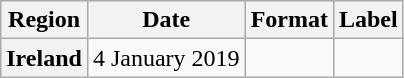<table class="wikitable plainrowheaders">
<tr>
<th scope="col">Region</th>
<th scope="col">Date</th>
<th scope="col">Format</th>
<th scope="col">Label</th>
</tr>
<tr>
<th scope="row">Ireland</th>
<td>4 January 2019</td>
<td></td>
<td></td>
</tr>
</table>
